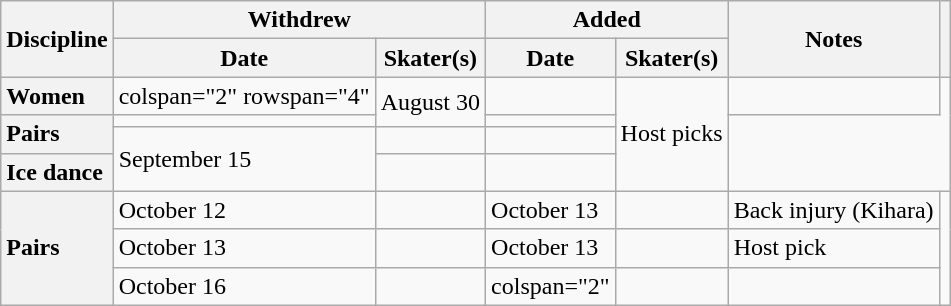<table class="wikitable unsortable">
<tr>
<th scope="col" rowspan=2>Discipline</th>
<th scope="col" colspan=2>Withdrew</th>
<th scope="col" colspan=2>Added</th>
<th scope="col" rowspan=2>Notes</th>
<th scope="col" rowspan=2></th>
</tr>
<tr>
<th>Date</th>
<th>Skater(s)</th>
<th>Date</th>
<th>Skater(s)</th>
</tr>
<tr>
<th scope="row" style="text-align:left">Women</th>
<td>colspan="2" rowspan="4" </td>
<td rowspan=2>August 30</td>
<td></td>
<td rowspan=4>Host picks</td>
<td></td>
</tr>
<tr>
<th rowspan="2" scope="row" style="text-align:left">Pairs</th>
<td></td>
<td></td>
</tr>
<tr>
<td rowspan=2>September 15</td>
<td></td>
<td></td>
</tr>
<tr>
<th scope="row" style="text-align:left">Ice dance</th>
<td></td>
<td></td>
</tr>
<tr>
<th scope="row" style="text-align:left" rowspan=3>Pairs</th>
<td>October 12</td>
<td></td>
<td>October 13</td>
<td></td>
<td>Back injury (Kihara)</td>
<td rowspan=3></td>
</tr>
<tr>
<td>October 13</td>
<td></td>
<td>October 13</td>
<td></td>
<td>Host pick</td>
</tr>
<tr>
<td>October 16</td>
<td></td>
<td>colspan="2" </td>
<td></td>
</tr>
</table>
